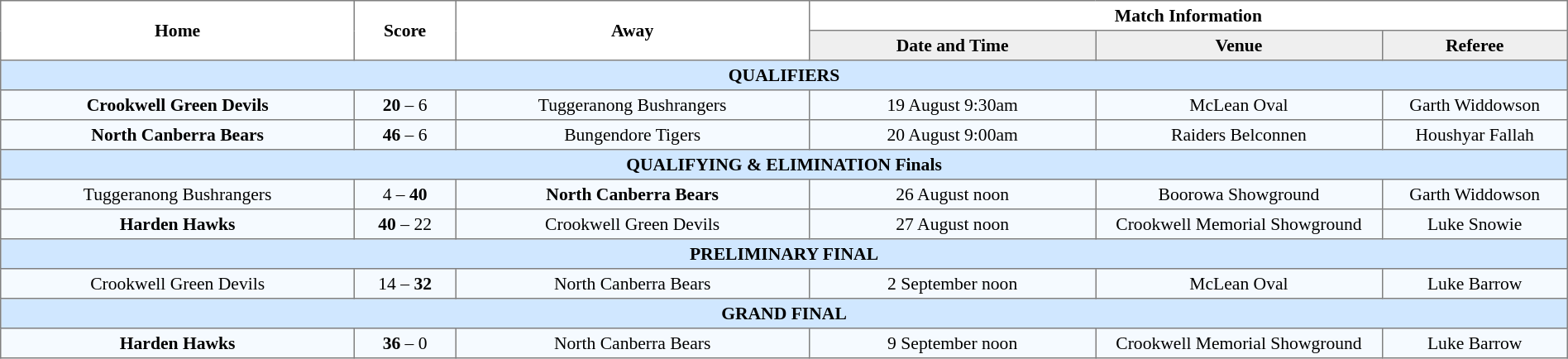<table border="1" cellpadding="3" cellspacing="0" style="border-collapse:collapse; font-size:90%; text-align:center; width:100%;">
<tr>
<th rowspan="2" style="width:21%;">Home</th>
<th rowspan="2" style="width:6%;">Score</th>
<th rowspan="2" style="width:21%;">Away</th>
<th colspan="3">Match Information</th>
</tr>
<tr style="background:#efefef;">
<th width="17%">Date and Time</th>
<th width="17%">Venue</th>
<th width="11%">Referee</th>
</tr>
<tr style="background:#d0e7ff;">
<td colspan="6"><strong>QUALIFIERS</strong></td>
</tr>
<tr style="background:#f5faff;">
<td> <strong>Crookwell Green Devils</strong></td>
<td><strong>20</strong> – 6</td>
<td> Tuggeranong Bushrangers</td>
<td>19 August 9:30am</td>
<td>McLean Oval</td>
<td>Garth Widdowson</td>
</tr>
<tr style="background:#f5faff;">
<td> <strong>North Canberra Bears</strong></td>
<td><strong>46</strong> – 6</td>
<td> Bungendore Tigers</td>
<td>20 August 9:00am</td>
<td>Raiders Belconnen</td>
<td>Houshyar Fallah</td>
</tr>
<tr style="background:#d0e7ff;">
<td colspan="6"><strong>QUALIFYING & ELIMINATION Finals</strong></td>
</tr>
<tr style="background:#f5faff;">
<td> Tuggeranong Bushrangers</td>
<td>4 – <strong>40</strong></td>
<td> <strong>North Canberra Bears</strong></td>
<td>26 August noon</td>
<td>Boorowa Showground</td>
<td>Garth Widdowson</td>
</tr>
<tr style="background:#f5faff;">
<td> <strong>Harden Hawks</strong></td>
<td><strong>40</strong> – 22</td>
<td> Crookwell Green Devils</td>
<td>27 August noon</td>
<td>Crookwell Memorial Showground</td>
<td>Luke Snowie</td>
</tr>
<tr style="background:#d0e7ff;">
<td colspan="6"><strong>PRELIMINARY FINAL</strong></td>
</tr>
<tr style="background:#f5faff;">
<td> Crookwell Green Devils</td>
<td>14 – <strong>32</strong></td>
<td> North Canberra Bears</td>
<td>2 September noon</td>
<td>McLean Oval</td>
<td>Luke Barrow</td>
</tr>
<tr style="background:#d0e7ff;">
<td colspan="6"><strong>GRAND FINAL</strong></td>
</tr>
<tr style="background:#f5faff;">
<td> <strong>Harden Hawks</strong></td>
<td><strong>36</strong> – 0</td>
<td> North Canberra Bears</td>
<td>9 September noon</td>
<td>Crookwell Memorial Showground</td>
<td>Luke Barrow</td>
</tr>
</table>
